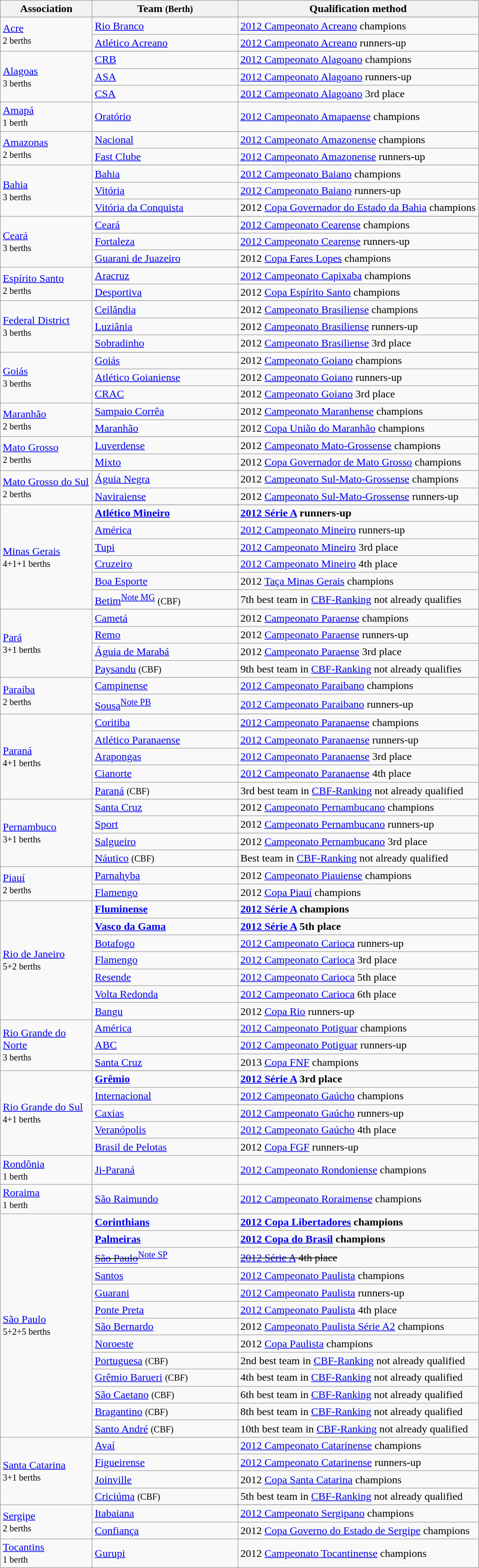<table class="wikitable">
<tr>
<th width=130>Association</th>
<th width=210>Team <small>(Berth)</small></th>
<th>Qualification method</th>
</tr>
<tr>
<td rowspan="3"> <a href='#'>Acre</a><br><small>2 berths</small></td>
</tr>
<tr>
<td><a href='#'>Rio Branco</a></td>
<td><a href='#'>2012 Campeonato Acreano</a> champions</td>
</tr>
<tr>
<td><a href='#'>Atlético Acreano</a></td>
<td><a href='#'>2012 Campeonato Acreano</a> runners-up</td>
</tr>
<tr>
<td rowspan="4"> <a href='#'>Alagoas</a><br><small>3 berths</small></td>
</tr>
<tr>
<td><a href='#'>CRB</a></td>
<td><a href='#'>2012 Campeonato Alagoano</a> champions</td>
</tr>
<tr>
<td><a href='#'>ASA</a></td>
<td><a href='#'>2012 Campeonato Alagoano</a> runners-up</td>
</tr>
<tr>
<td><a href='#'>CSA</a></td>
<td><a href='#'>2012 Campeonato Alagoano</a> 3rd place</td>
</tr>
<tr>
<td> <a href='#'>Amapá</a><br><small>1 berth</small></td>
<td><a href='#'>Oratório</a></td>
<td><a href='#'>2012 Campeonato Amapaense</a> champions</td>
</tr>
<tr>
<td rowspan="3"> <a href='#'>Amazonas</a><br><small>2 berths</small></td>
</tr>
<tr>
<td><a href='#'>Nacional</a></td>
<td><a href='#'>2012 Campeonato Amazonense</a> champions</td>
</tr>
<tr>
<td><a href='#'>Fast Clube</a></td>
<td><a href='#'>2012 Campeonato Amazonense</a> runners-up</td>
</tr>
<tr>
<td rowspan="4"> <a href='#'>Bahia</a><br><small>3 berths</small></td>
</tr>
<tr>
<td><a href='#'>Bahia</a></td>
<td><a href='#'>2012 Campeonato Baiano</a> champions</td>
</tr>
<tr>
<td><a href='#'>Vitória</a></td>
<td><a href='#'>2012 Campeonato Baiano</a> runners-up</td>
</tr>
<tr>
<td><a href='#'>Vitória da Conquista</a></td>
<td>2012 <a href='#'>Copa Governador do Estado da Bahia</a> champions</td>
</tr>
<tr>
<td rowspan="4"> <a href='#'>Ceará</a><br><small>3 berths</small></td>
</tr>
<tr>
<td><a href='#'>Ceará</a></td>
<td><a href='#'>2012 Campeonato Cearense</a> champions</td>
</tr>
<tr>
<td><a href='#'>Fortaleza</a></td>
<td><a href='#'>2012 Campeonato Cearense</a> runners-up</td>
</tr>
<tr>
<td><a href='#'>Guarani de Juazeiro</a></td>
<td>2012 <a href='#'>Copa Fares Lopes</a> champions</td>
</tr>
<tr>
<td rowspan="3"> <a href='#'>Espírito Santo</a><br> <small>2 berths</small></td>
</tr>
<tr>
<td><a href='#'>Aracruz</a></td>
<td><a href='#'>2012 Campeonato Capixaba</a> champions</td>
</tr>
<tr>
<td><a href='#'>Desportiva</a></td>
<td>2012 <a href='#'>Copa Espírito Santo</a> champions</td>
</tr>
<tr>
<td rowspan="4"> <a href='#'>Federal District</a><br><small>3 berths</small></td>
</tr>
<tr>
<td><a href='#'>Ceilândia</a></td>
<td>2012 <a href='#'>Campeonato Brasiliense</a> champions</td>
</tr>
<tr>
<td><a href='#'>Luziânia</a></td>
<td>2012 <a href='#'>Campeonato Brasiliense</a> runners-up</td>
</tr>
<tr>
<td><a href='#'>Sobradinho</a></td>
<td>2012 <a href='#'>Campeonato Brasiliense</a> 3rd place</td>
</tr>
<tr>
<td rowspan="4"> <a href='#'>Goiás</a><br><small>3 berths</small></td>
</tr>
<tr>
<td><a href='#'>Goiás</a></td>
<td>2012 <a href='#'>Campeonato Goiano</a> champions</td>
</tr>
<tr>
<td><a href='#'>Atlético Goianiense</a></td>
<td>2012 <a href='#'>Campeonato Goiano</a> runners-up</td>
</tr>
<tr>
<td><a href='#'>CRAC</a></td>
<td>2012 <a href='#'>Campeonato Goiano</a> 3rd place</td>
</tr>
<tr>
<td rowspan="3"> <a href='#'>Maranhão</a><br><small>2 berths</small></td>
</tr>
<tr>
<td><a href='#'>Sampaio Corrêa</a></td>
<td>2012 <a href='#'>Campeonato Maranhense</a> champions</td>
</tr>
<tr>
<td><a href='#'>Maranhão</a></td>
<td>2012 <a href='#'>Copa União do Maranhão</a> champions</td>
</tr>
<tr>
<td rowspan="3"> <a href='#'>Mato Grosso</a><br><small>2 berths</small></td>
</tr>
<tr>
<td><a href='#'>Luverdense</a></td>
<td>2012 <a href='#'>Campeonato Mato-Grossense</a> champions</td>
</tr>
<tr>
<td><a href='#'>Mixto</a></td>
<td>2012 <a href='#'>Copa Governador de Mato Grosso</a> champions</td>
</tr>
<tr>
<td rowspan="3"> <a href='#'>Mato Grosso do Sul</a> <small>2 berths</small></td>
</tr>
<tr>
<td><a href='#'>Águia Negra</a></td>
<td>2012 <a href='#'>Campeonato Sul-Mato-Grossense</a> champions</td>
</tr>
<tr>
<td><a href='#'>Naviraiense</a></td>
<td>2012 <a href='#'>Campeonato Sul-Mato-Grossense</a> runners-up</td>
</tr>
<tr>
<td rowspan="7"> <a href='#'>Minas Gerais</a><br><small>4+1+1 berths</small></td>
</tr>
<tr>
<td><strong><a href='#'>Atlético Mineiro</a></strong></td>
<td><strong><a href='#'>2012 Série A</a> runners-up</strong></td>
</tr>
<tr>
<td><a href='#'>América</a></td>
<td><a href='#'>2012 Campeonato Mineiro</a> runners-up</td>
</tr>
<tr>
<td><a href='#'>Tupi</a></td>
<td><a href='#'>2012 Campeonato Mineiro</a> 3rd place</td>
</tr>
<tr>
<td><a href='#'>Cruzeiro</a></td>
<td><a href='#'>2012 Campeonato Mineiro</a> 4th place</td>
</tr>
<tr>
<td><a href='#'>Boa Esporte</a></td>
<td>2012 <a href='#'>Taça Minas Gerais</a> champions</td>
</tr>
<tr>
<td><a href='#'>Betim</a><sup><a href='#'>Note MG</a></sup> <small>(CBF)</small></td>
<td>7th best team in <a href='#'>CBF-Ranking</a> not already qualifies</td>
</tr>
<tr>
<td rowspan="5"> <a href='#'>Pará</a><br><small>3+1 berths</small></td>
</tr>
<tr>
<td><a href='#'>Cametá</a></td>
<td>2012 <a href='#'>Campeonato Paraense</a> champions</td>
</tr>
<tr>
<td><a href='#'>Remo</a></td>
<td>2012 <a href='#'>Campeonato Paraense</a> runners-up</td>
</tr>
<tr>
<td><a href='#'>Águia de Marabá</a></td>
<td>2012 <a href='#'>Campeonato Paraense</a> 3rd place</td>
</tr>
<tr>
<td><a href='#'>Paysandu</a> <small>(CBF)</small></td>
<td>9th best team in <a href='#'>CBF-Ranking</a> not already qualifies</td>
</tr>
<tr>
<td rowspan="3"> <a href='#'>Paraíba</a><br><small>2 berths</small></td>
</tr>
<tr>
<td><a href='#'>Campinense</a></td>
<td><a href='#'>2012 Campeonato Paraibano</a> champions</td>
</tr>
<tr>
<td><a href='#'>Sousa</a><sup><a href='#'>Note PB</a></sup></td>
<td><a href='#'>2012 Campeonato Paraibano</a> runners-up</td>
</tr>
<tr>
<td rowspan="6"> <a href='#'>Paraná</a><br><small>4+1 berths</small></td>
</tr>
<tr>
<td><a href='#'>Coritiba</a></td>
<td><a href='#'>2012 Campeonato Paranaense</a> champions</td>
</tr>
<tr>
<td><a href='#'>Atlético Paranaense</a></td>
<td><a href='#'>2012 Campeonato Paranaense</a> runners-up</td>
</tr>
<tr>
<td><a href='#'>Arapongas</a></td>
<td><a href='#'>2012 Campeonato Paranaense</a> 3rd place</td>
</tr>
<tr>
<td><a href='#'>Cianorte</a></td>
<td><a href='#'>2012 Campeonato Paranaense</a> 4th place</td>
</tr>
<tr>
<td><a href='#'>Paraná</a> <small>(CBF)</small></td>
<td>3rd best team in <a href='#'>CBF-Ranking</a> not already qualified</td>
</tr>
<tr>
<td rowspan="5"> <a href='#'>Pernambuco</a><br><small>3+1 berths</small></td>
</tr>
<tr>
<td><a href='#'>Santa Cruz</a></td>
<td>2012 <a href='#'>Campeonato Pernambucano</a> champions</td>
</tr>
<tr>
<td><a href='#'>Sport</a></td>
<td>2012 <a href='#'>Campeonato Pernambucano</a> runners-up</td>
</tr>
<tr>
<td><a href='#'>Salgueiro</a></td>
<td>2012 <a href='#'>Campeonato Pernambucano</a> 3rd place</td>
</tr>
<tr>
<td><a href='#'>Náutico</a> <small>(CBF)</small></td>
<td>Best team in <a href='#'>CBF-Ranking</a> not already qualified</td>
</tr>
<tr>
<td rowspan="3"> <a href='#'>Piauí</a><br><small>2 berths</small></td>
</tr>
<tr>
<td><a href='#'>Parnahyba</a></td>
<td>2012 <a href='#'>Campeonato Piauiense</a> champions</td>
</tr>
<tr>
<td><a href='#'>Flamengo</a></td>
<td>2012 <a href='#'>Copa Piauí</a> champions</td>
</tr>
<tr>
<td rowspan="8"> <a href='#'>Rio de Janeiro</a><br><small>5+2 berths</small></td>
</tr>
<tr>
<td><strong><a href='#'>Fluminense</a></strong></td>
<td><strong><a href='#'>2012 Série A</a> champions</strong></td>
</tr>
<tr>
<td><strong><a href='#'>Vasco da Gama</a></strong></td>
<td><strong><a href='#'>2012 Série A</a> 5th place</strong></td>
</tr>
<tr>
<td><a href='#'>Botafogo</a></td>
<td><a href='#'>2012 Campeonato Carioca</a> runners-up</td>
</tr>
<tr>
<td><a href='#'>Flamengo</a></td>
<td><a href='#'>2012 Campeonato Carioca</a>  3rd place</td>
</tr>
<tr>
<td><a href='#'>Resende</a></td>
<td><a href='#'>2012 Campeonato Carioca</a> 5th place</td>
</tr>
<tr>
<td><a href='#'>Volta Redonda</a></td>
<td><a href='#'>2012 Campeonato Carioca</a> 6th place</td>
</tr>
<tr>
<td><a href='#'>Bangu</a></td>
<td>2012 <a href='#'>Copa Rio</a> runners-up</td>
</tr>
<tr>
<td rowspan="4"> <a href='#'>Rio Grande do Norte</a><br><small>3 berths</small></td>
</tr>
<tr>
<td><a href='#'>América</a></td>
<td><a href='#'>2012 Campeonato Potiguar</a> champions</td>
</tr>
<tr>
<td><a href='#'>ABC</a></td>
<td><a href='#'>2012 Campeonato Potiguar</a> runners-up</td>
</tr>
<tr>
<td><a href='#'>Santa Cruz</a></td>
<td>2013 <a href='#'>Copa FNF</a> champions</td>
</tr>
<tr>
<td rowspan="6"> <a href='#'>Rio Grande do Sul</a><br><small>4+1 berths</small></td>
</tr>
<tr>
<td><strong><a href='#'>Grêmio</a></strong></td>
<td><strong><a href='#'>2012 Série A</a> 3rd place</strong></td>
</tr>
<tr>
<td><a href='#'>Internacional</a></td>
<td><a href='#'>2012 Campeonato Gaúcho</a> champions</td>
</tr>
<tr>
<td><a href='#'>Caxias</a></td>
<td><a href='#'>2012 Campeonato Gaúcho</a> runners-up</td>
</tr>
<tr>
<td><a href='#'>Veranópolis</a></td>
<td><a href='#'>2012 Campeonato Gaúcho</a> 4th place</td>
</tr>
<tr>
<td><a href='#'>Brasil de Pelotas</a></td>
<td>2012 <a href='#'>Copa FGF</a> runners-up</td>
</tr>
<tr>
<td> <a href='#'>Rondônia</a><br><small>1 berth</small></td>
<td><a href='#'>Ji-Paraná</a></td>
<td><a href='#'>2012 Campeonato Rondoniense</a> champions</td>
</tr>
<tr>
<td> <a href='#'>Roraima</a><br><small>1 berth</small></td>
<td><a href='#'>São Raimundo</a></td>
<td><a href='#'>2012 Campeonato Roraimense</a> champions</td>
</tr>
<tr>
<td rowspan="14"> <a href='#'>São Paulo</a> <br><small>5+2+5 berths</small></td>
</tr>
<tr>
<td><strong><a href='#'>Corinthians</a></strong></td>
<td><strong><a href='#'>2012 Copa Libertadores</a> champions</strong></td>
</tr>
<tr>
<td><strong><a href='#'>Palmeiras</a></strong></td>
<td><strong><a href='#'>2012 Copa do Brasil</a> champions</strong></td>
</tr>
<tr>
<td><s><a href='#'>São Paulo</a></s><sup><a href='#'>Note SP</a></sup></td>
<td><s><a href='#'>2012 Série A</a> 4th place</s></td>
</tr>
<tr>
<td><a href='#'>Santos</a></td>
<td><a href='#'>2012 Campeonato Paulista</a> champions</td>
</tr>
<tr>
<td><a href='#'>Guarani</a></td>
<td><a href='#'>2012 Campeonato Paulista</a> runners-up</td>
</tr>
<tr>
<td><a href='#'>Ponte Preta</a></td>
<td><a href='#'>2012 Campeonato Paulista</a> 4th place</td>
</tr>
<tr>
<td><a href='#'>São Bernardo</a></td>
<td>2012 <a href='#'>Campeonato Paulista Série A2</a> champions</td>
</tr>
<tr>
<td><a href='#'>Noroeste</a></td>
<td>2012 <a href='#'>Copa Paulista</a> champions</td>
</tr>
<tr>
<td><a href='#'>Portuguesa</a> <small>(CBF)</small></td>
<td>2nd best team in <a href='#'>CBF-Ranking</a> not already qualified</td>
</tr>
<tr>
<td><a href='#'>Grêmio Barueri</a> <small>(CBF)</small></td>
<td>4th best team in <a href='#'>CBF-Ranking</a> not already qualified</td>
</tr>
<tr>
<td><a href='#'>São Caetano</a> <small>(CBF)</small></td>
<td>6th best team in <a href='#'>CBF-Ranking</a> not already qualified</td>
</tr>
<tr>
<td><a href='#'>Bragantino</a> <small>(CBF)</small></td>
<td>8th best team in <a href='#'>CBF-Ranking</a> not already qualified</td>
</tr>
<tr>
<td><a href='#'>Santo André</a> <small>(CBF)</small></td>
<td>10th best team in <a href='#'>CBF-Ranking</a> not already qualified</td>
</tr>
<tr>
<td rowspan="5">  <a href='#'>Santa Catarina</a> <br><small>3+1 berths</small></td>
</tr>
<tr>
<td><a href='#'>Avaí</a></td>
<td><a href='#'>2012 Campeonato Catarinense</a> champions</td>
</tr>
<tr>
<td><a href='#'>Figueirense</a></td>
<td><a href='#'>2012 Campeonato Catarinense</a> runners-up</td>
</tr>
<tr>
<td><a href='#'>Joinville</a></td>
<td>2012 <a href='#'>Copa Santa Catarina</a> champions</td>
</tr>
<tr>
<td><a href='#'>Criciúma</a> <small>(CBF)</small></td>
<td>5th best team in <a href='#'>CBF-Ranking</a> not already qualified</td>
</tr>
<tr>
<td rowspan="3"> <a href='#'>Sergipe</a><br><small>2 berths</small></td>
</tr>
<tr>
<td><a href='#'>Itabaiana</a></td>
<td><a href='#'>2012 Campeonato Sergipano</a> champions</td>
</tr>
<tr>
<td><a href='#'>Confiança</a></td>
<td>2012 <a href='#'>Copa Governo do Estado de Sergipe</a> champions</td>
</tr>
<tr>
<td> <a href='#'>Tocantins</a><br><small>1 berth</small></td>
<td><a href='#'>Gurupi</a></td>
<td>2012 <a href='#'>Campeonato Tocantinense</a> champions</td>
</tr>
</table>
